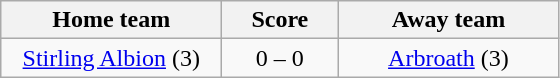<table class="wikitable" style="text-align: center">
<tr>
<th width=140>Home team</th>
<th width=70>Score</th>
<th width=140>Away team</th>
</tr>
<tr>
<td><a href='#'>Stirling Albion</a> (3)</td>
<td>0 – 0</td>
<td><a href='#'>Arbroath</a> (3)</td>
</tr>
</table>
